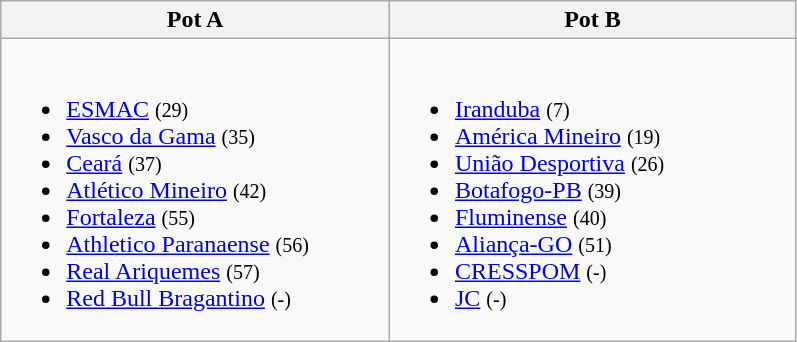<table class="wikitable" width=42%>
<tr>
<th width=21%>Pot A</th>
<th width=21%>Pot B</th>
</tr>
<tr>
<td><br><ul><li> <a href='#'>ESMAC</a> <small>(29)</small></li><li> <a href='#'>Vasco da Gama</a> <small>(35)</small></li><li> <a href='#'>Ceará</a> <small>(37)</small></li><li> <a href='#'>Atlético Mineiro</a> <small>(42)</small></li><li> <a href='#'>Fortaleza</a> <small>(55)</small></li><li> <a href='#'>Athletico Paranaense</a> <small>(56)</small></li><li> <a href='#'>Real Ariquemes</a> <small>(57)</small></li><li> <a href='#'>Red Bull Bragantino</a> <small>(-)</small></li></ul></td>
<td><br><ul><li> <a href='#'>Iranduba</a> <small>(7)</small></li><li> <a href='#'>América Mineiro</a> <small>(19)</small></li><li> <a href='#'>União Desportiva</a> <small>(26)</small></li><li> <a href='#'>Botafogo-PB</a> <small>(39)</small></li><li> <a href='#'>Fluminense</a> <small>(40)</small></li><li> <a href='#'>Aliança-GO</a> <small>(51)</small></li><li> <a href='#'>CRESSPOM</a> <small>(-)</small></li><li> <a href='#'>JC</a> <small>(-)</small></li></ul></td>
</tr>
</table>
